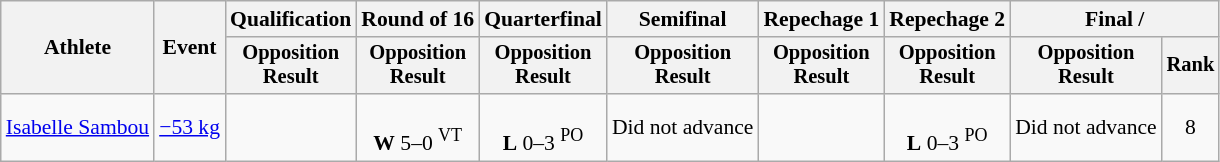<table class="wikitable" style="font-size:90%">
<tr>
<th rowspan=2>Athlete</th>
<th rowspan=2>Event</th>
<th>Qualification</th>
<th>Round of 16</th>
<th>Quarterfinal</th>
<th>Semifinal</th>
<th>Repechage 1</th>
<th>Repechage 2</th>
<th colspan=2>Final / </th>
</tr>
<tr style="font-size: 95%">
<th>Opposition<br>Result</th>
<th>Opposition<br>Result</th>
<th>Opposition<br>Result</th>
<th>Opposition<br>Result</th>
<th>Opposition<br>Result</th>
<th>Opposition<br>Result</th>
<th>Opposition<br>Result</th>
<th>Rank</th>
</tr>
<tr align=center>
<td align=left><a href='#'>Isabelle Sambou</a></td>
<td align=left><a href='#'>−53 kg</a></td>
<td></td>
<td><br><strong>W</strong> 5–0 <sup>VT</sup></td>
<td><br><strong>L</strong> 0–3 <sup>PO</sup></td>
<td>Did not advance</td>
<td></td>
<td><br><strong>L</strong> 0–3 <sup>PO</sup></td>
<td>Did not advance</td>
<td>8</td>
</tr>
</table>
